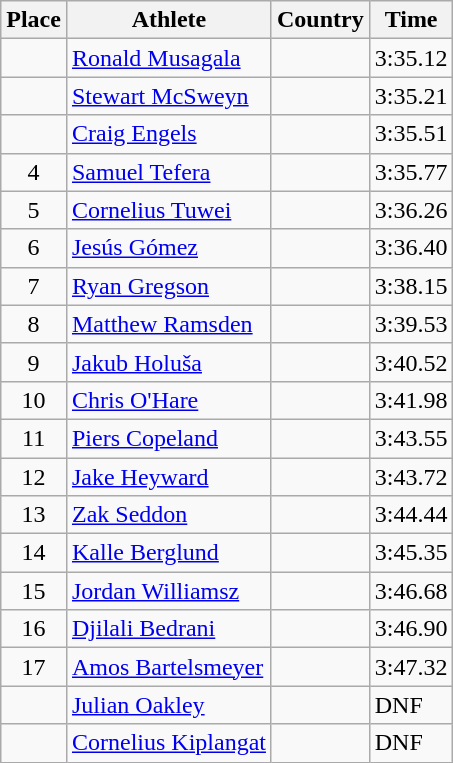<table class="wikitable">
<tr>
<th>Place</th>
<th>Athlete</th>
<th>Country</th>
<th>Time</th>
</tr>
<tr>
<td align=center></td>
<td><a href='#'>Ronald Musagala</a></td>
<td></td>
<td>3:35.12</td>
</tr>
<tr>
<td align=center></td>
<td><a href='#'>Stewart McSweyn</a></td>
<td></td>
<td>3:35.21</td>
</tr>
<tr>
<td align=center></td>
<td><a href='#'>Craig Engels</a></td>
<td></td>
<td>3:35.51</td>
</tr>
<tr>
<td align=center>4</td>
<td><a href='#'>Samuel Tefera</a></td>
<td></td>
<td>3:35.77</td>
</tr>
<tr>
<td align=center>5</td>
<td><a href='#'>Cornelius Tuwei</a></td>
<td></td>
<td>3:36.26</td>
</tr>
<tr>
<td align=center>6</td>
<td><a href='#'>Jesús Gómez</a></td>
<td></td>
<td>3:36.40</td>
</tr>
<tr>
<td align=center>7</td>
<td><a href='#'>Ryan Gregson</a></td>
<td></td>
<td>3:38.15</td>
</tr>
<tr>
<td align=center>8</td>
<td><a href='#'>Matthew Ramsden</a></td>
<td></td>
<td>3:39.53</td>
</tr>
<tr>
<td align=center>9</td>
<td><a href='#'>Jakub Holuša</a></td>
<td></td>
<td>3:40.52</td>
</tr>
<tr>
<td align=center>10</td>
<td><a href='#'>Chris O'Hare</a></td>
<td></td>
<td>3:41.98</td>
</tr>
<tr>
<td align=center>11</td>
<td><a href='#'>Piers Copeland</a></td>
<td></td>
<td>3:43.55</td>
</tr>
<tr>
<td align=center>12</td>
<td><a href='#'>Jake Heyward</a></td>
<td></td>
<td>3:43.72</td>
</tr>
<tr>
<td align=center>13</td>
<td><a href='#'>Zak Seddon</a></td>
<td></td>
<td>3:44.44</td>
</tr>
<tr>
<td align=center>14</td>
<td><a href='#'>Kalle Berglund</a></td>
<td></td>
<td>3:45.35</td>
</tr>
<tr>
<td align=center>15</td>
<td><a href='#'>Jordan Williamsz</a></td>
<td></td>
<td>3:46.68</td>
</tr>
<tr>
<td align=center>16</td>
<td><a href='#'>Djilali Bedrani</a></td>
<td></td>
<td>3:46.90</td>
</tr>
<tr>
<td align=center>17</td>
<td><a href='#'>Amos Bartelsmeyer</a></td>
<td></td>
<td>3:47.32</td>
</tr>
<tr>
<td align=center></td>
<td><a href='#'>Julian Oakley</a></td>
<td></td>
<td>DNF</td>
</tr>
<tr>
<td align=center></td>
<td><a href='#'>Cornelius Kiplangat</a></td>
<td></td>
<td>DNF</td>
</tr>
</table>
